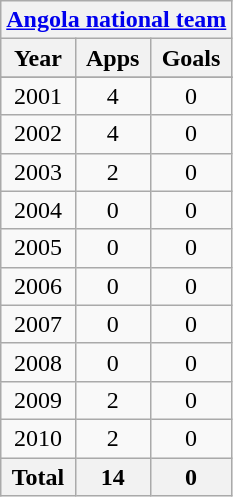<table class="wikitable" style="text-align:center">
<tr>
<th colspan=3><a href='#'>Angola national team</a></th>
</tr>
<tr>
<th>Year</th>
<th>Apps</th>
<th>Goals</th>
</tr>
<tr>
</tr>
<tr>
<td>2001</td>
<td>4</td>
<td>0</td>
</tr>
<tr>
<td>2002</td>
<td>4</td>
<td>0</td>
</tr>
<tr>
<td>2003</td>
<td>2</td>
<td>0</td>
</tr>
<tr>
<td>2004</td>
<td>0</td>
<td>0</td>
</tr>
<tr>
<td>2005</td>
<td>0</td>
<td>0</td>
</tr>
<tr>
<td>2006</td>
<td>0</td>
<td>0</td>
</tr>
<tr>
<td>2007</td>
<td>0</td>
<td>0</td>
</tr>
<tr>
<td>2008</td>
<td>0</td>
<td>0</td>
</tr>
<tr>
<td>2009</td>
<td>2</td>
<td>0</td>
</tr>
<tr>
<td>2010</td>
<td>2</td>
<td>0</td>
</tr>
<tr>
<th>Total</th>
<th>14</th>
<th>0</th>
</tr>
</table>
